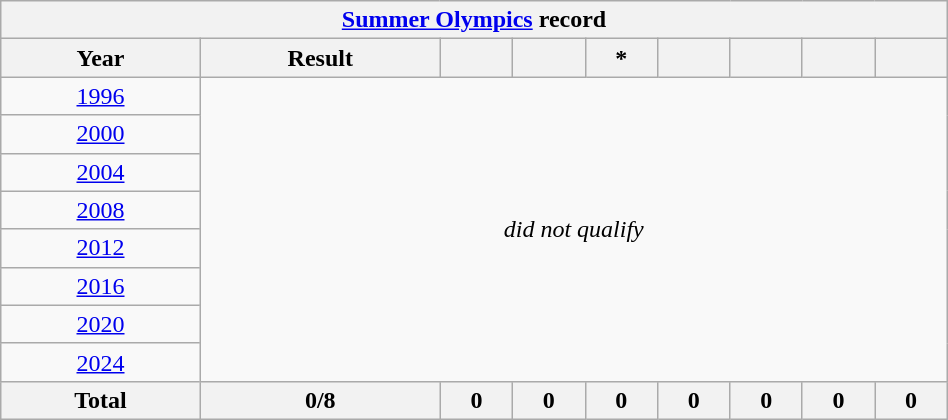<table class="wikitable" style="text-align: center; width:50%;">
<tr>
<th colspan=10><a href='#'>Summer Olympics</a> record</th>
</tr>
<tr>
<th>Year</th>
<th>Result</th>
<th></th>
<th></th>
<th>*</th>
<th></th>
<th></th>
<th></th>
<th></th>
</tr>
<tr>
<td> <a href='#'>1996</a></td>
<td colspan=8 rowspan=8><em>did not qualify</em></td>
</tr>
<tr>
<td> <a href='#'>2000</a></td>
</tr>
<tr>
<td> <a href='#'>2004</a></td>
</tr>
<tr>
<td> <a href='#'>2008</a></td>
</tr>
<tr>
<td> <a href='#'>2012</a></td>
</tr>
<tr>
<td> <a href='#'>2016</a></td>
</tr>
<tr>
<td> <a href='#'>2020</a></td>
</tr>
<tr>
<td> <a href='#'>2024</a></td>
</tr>
<tr>
<th>Total</th>
<th>0/8</th>
<th>0</th>
<th>0</th>
<th>0</th>
<th>0</th>
<th>0</th>
<th>0</th>
<th>0</th>
</tr>
</table>
